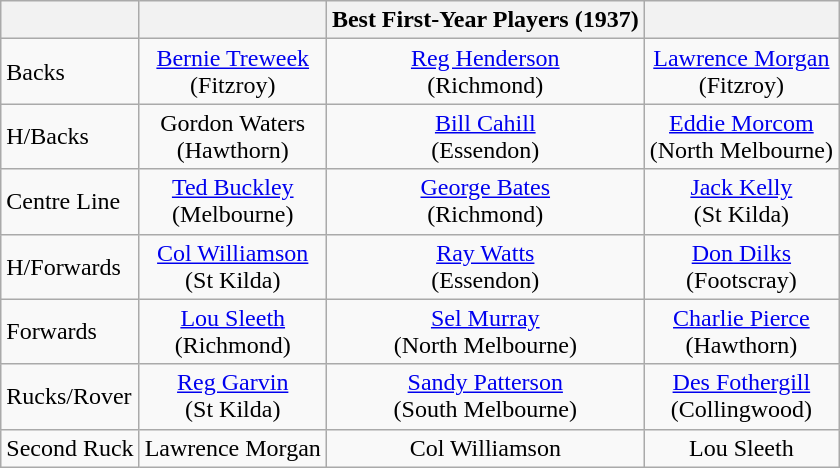<table class="wikitable">
<tr>
<th></th>
<th></th>
<th>Best First-Year Players (1937)</th>
<th></th>
</tr>
<tr>
<td>Backs</td>
<td align=center><a href='#'>Bernie Treweek</a><br>(Fitzroy)</td>
<td align=center><a href='#'>Reg Henderson</a><br>(Richmond)</td>
<td align=center><a href='#'>Lawrence Morgan</a><br>(Fitzroy)</td>
</tr>
<tr>
<td>H/Backs</td>
<td align=center>Gordon Waters<br>(Hawthorn)</td>
<td align=center><a href='#'>Bill Cahill</a><br>(Essendon)</td>
<td align=center><a href='#'>Eddie Morcom</a><br>(North Melbourne)</td>
</tr>
<tr>
<td>Centre Line</td>
<td align=center><a href='#'>Ted Buckley</a><br>(Melbourne)</td>
<td align=center><a href='#'>George Bates</a><br>(Richmond)</td>
<td align=center><a href='#'>Jack Kelly</a><br>(St Kilda)</td>
</tr>
<tr>
<td>H/Forwards</td>
<td align=center><a href='#'>Col Williamson</a><br>(St Kilda)</td>
<td align=center><a href='#'>Ray Watts</a><br>(Essendon)</td>
<td align=center><a href='#'>Don Dilks</a><br>(Footscray)</td>
</tr>
<tr>
<td>Forwards</td>
<td align=center><a href='#'>Lou Sleeth</a><br>(Richmond)</td>
<td align=center><a href='#'>Sel Murray</a><br>(North Melbourne)</td>
<td align=center><a href='#'>Charlie Pierce</a><br>(Hawthorn)</td>
</tr>
<tr>
<td>Rucks/Rover</td>
<td align=center><a href='#'>Reg Garvin</a><br>(St Kilda)</td>
<td align=center><a href='#'>Sandy Patterson</a><br>(South Melbourne)</td>
<td align=center><a href='#'>Des Fothergill</a><br>(Collingwood)</td>
</tr>
<tr>
<td>Second Ruck</td>
<td align=center>Lawrence Morgan</td>
<td align=center>Col Williamson</td>
<td align=center>Lou Sleeth</td>
</tr>
</table>
